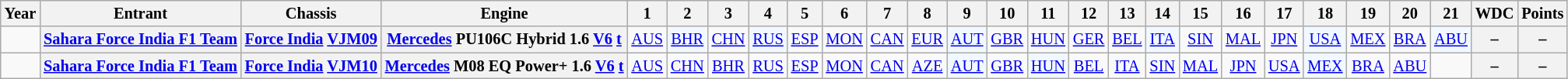<table class="wikitable" style="text-align:center; font-size:85%">
<tr>
<th>Year</th>
<th>Entrant</th>
<th>Chassis</th>
<th>Engine</th>
<th>1</th>
<th>2</th>
<th>3</th>
<th>4</th>
<th>5</th>
<th>6</th>
<th>7</th>
<th>8</th>
<th>9</th>
<th>10</th>
<th>11</th>
<th>12</th>
<th>13</th>
<th>14</th>
<th>15</th>
<th>16</th>
<th>17</th>
<th>18</th>
<th>19</th>
<th>20</th>
<th>21</th>
<th>WDC</th>
<th>Points</th>
</tr>
<tr>
<td></td>
<th nowrap><a href='#'>Sahara Force India F1 Team</a></th>
<th nowrap><a href='#'>Force India</a> <a href='#'>VJM09</a></th>
<th nowrap><a href='#'>Mercedes</a> PU106C Hybrid 1.6 <a href='#'>V6</a> <a href='#'>t</a></th>
<td><a href='#'>AUS</a></td>
<td style="background:#F1F8FF;"><a href='#'>BHR</a><br></td>
<td><a href='#'>CHN</a></td>
<td style="background:#F1F8FF;"><a href='#'>RUS</a><br></td>
<td><a href='#'>ESP</a></td>
<td><a href='#'>MON</a></td>
<td><a href='#'>CAN</a></td>
<td><a href='#'>EUR</a></td>
<td style="background:#F1F8FF;"><a href='#'>AUT</a><br></td>
<td><a href='#'>GBR</a></td>
<td><a href='#'>HUN</a></td>
<td><a href='#'>GER</a></td>
<td><a href='#'>BEL</a></td>
<td style="background:#F1F8FF;"><a href='#'>ITA</a><br></td>
<td><a href='#'>SIN</a></td>
<td><a href='#'>MAL</a></td>
<td><a href='#'>JPN</a></td>
<td style="background:#F1F8FF;"><a href='#'>USA</a><br></td>
<td><a href='#'>MEX</a></td>
<td><a href='#'>BRA</a></td>
<td style="background:#F1F8FF;"><a href='#'>ABU</a><br></td>
<th>–</th>
<th>–</th>
</tr>
<tr>
<td></td>
<th nowrap><a href='#'>Sahara Force India F1 Team</a></th>
<th nowrap><a href='#'>Force India</a> <a href='#'>VJM10</a></th>
<th nowrap><a href='#'>Mercedes</a> M08 EQ Power+ 1.6 <a href='#'>V6</a> <a href='#'>t</a></th>
<td><a href='#'>AUS</a></td>
<td><a href='#'>CHN</a></td>
<td><a href='#'>BHR</a></td>
<td><a href='#'>RUS</a></td>
<td><a href='#'>ESP</a></td>
<td><a href='#'>MON</a></td>
<td><a href='#'>CAN</a></td>
<td><a href='#'>AZE</a></td>
<td style="background:#F1F8FF;"><a href='#'>AUT</a><br></td>
<td><a href='#'>GBR</a></td>
<td style="background:#F1F8FF;"><a href='#'>HUN</a><br></td>
<td><a href='#'>BEL</a></td>
<td><a href='#'>ITA</a></td>
<td><a href='#'>SIN</a></td>
<td><a href='#'>MAL</a></td>
<td><a href='#'>JPN</a></td>
<td><a href='#'>USA</a></td>
<td style="background:#F1F8FF;"><a href='#'>MEX</a><br></td>
<td><a href='#'>BRA</a></td>
<td><a href='#'>ABU</a></td>
<td></td>
<th>–</th>
<th>–</th>
</tr>
</table>
